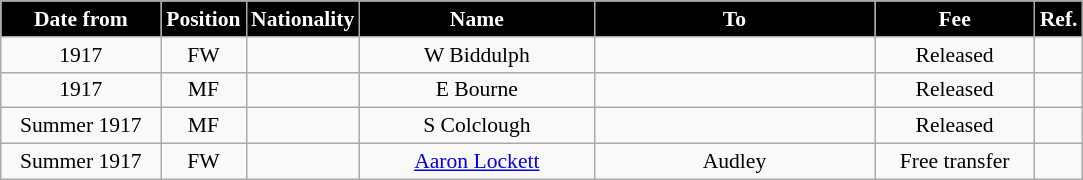<table class="wikitable" style="text-align:center; font-size:90%; ">
<tr>
<th style="background:#000000; color:white; width:100px;">Date from</th>
<th style="background:#000000; color:white; width:50px;">Position</th>
<th style="background:#000000; color:white; width:50px;">Nationality</th>
<th style="background:#000000; color:white; width:150px;">Name</th>
<th style="background:#000000; color:white; width:180px;">To</th>
<th style="background:#000000; color:white; width:100px;">Fee</th>
<th style="background:#000000; color:white; width:25px;">Ref.</th>
</tr>
<tr>
<td>1917</td>
<td>FW</td>
<td></td>
<td>W Biddulph</td>
<td></td>
<td>Released</td>
<td></td>
</tr>
<tr>
<td>1917</td>
<td>MF</td>
<td></td>
<td>E Bourne</td>
<td></td>
<td>Released</td>
<td></td>
</tr>
<tr>
<td>Summer 1917</td>
<td>MF</td>
<td></td>
<td>S Colclough</td>
<td></td>
<td>Released</td>
<td></td>
</tr>
<tr>
<td>Summer 1917</td>
<td>FW</td>
<td></td>
<td><a href='#'>Aaron Lockett</a></td>
<td>Audley</td>
<td>Free transfer</td>
<td></td>
</tr>
</table>
